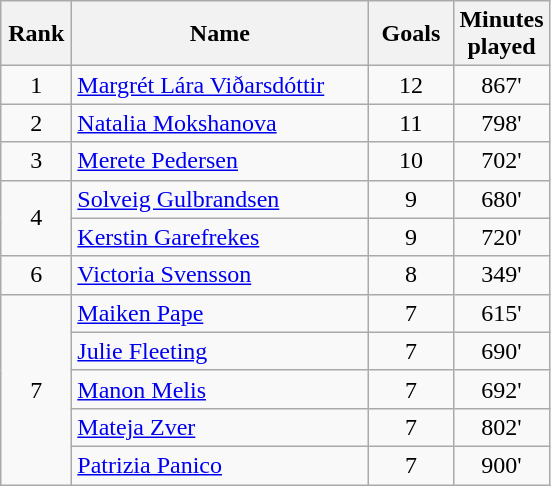<table class="wikitable" style="text-align:center;">
<tr>
<th width=40>Rank</th>
<th width=190>Name</th>
<th width=50>Goals</th>
<th width=50>Minutes played</th>
</tr>
<tr>
<td>1</td>
<td align="left"> <a href='#'>Margrét Lára Viðarsdóttir</a></td>
<td>12</td>
<td>867'</td>
</tr>
<tr>
<td>2</td>
<td align="left"> <a href='#'>Natalia Mokshanova</a></td>
<td>11</td>
<td>798'</td>
</tr>
<tr>
<td>3</td>
<td align="left"> <a href='#'>Merete Pedersen</a></td>
<td>10</td>
<td>702'</td>
</tr>
<tr>
<td rowspan=2>4</td>
<td align="left"> <a href='#'>Solveig Gulbrandsen</a></td>
<td>9</td>
<td>680'</td>
</tr>
<tr>
<td align="left"> <a href='#'>Kerstin Garefrekes</a></td>
<td>9</td>
<td>720'</td>
</tr>
<tr>
<td>6</td>
<td align="left"> <a href='#'>Victoria Svensson</a></td>
<td>8</td>
<td>349'</td>
</tr>
<tr>
<td rowspan=5>7</td>
<td align="left"> <a href='#'>Maiken Pape</a></td>
<td>7</td>
<td>615'</td>
</tr>
<tr>
<td align="left"> <a href='#'>Julie Fleeting</a></td>
<td>7</td>
<td>690'</td>
</tr>
<tr>
<td align="left"> <a href='#'>Manon Melis</a></td>
<td>7</td>
<td>692'</td>
</tr>
<tr>
<td align="left"> <a href='#'>Mateja Zver</a></td>
<td>7</td>
<td>802'</td>
</tr>
<tr>
<td align="left"> <a href='#'>Patrizia Panico</a></td>
<td>7</td>
<td>900'</td>
</tr>
</table>
